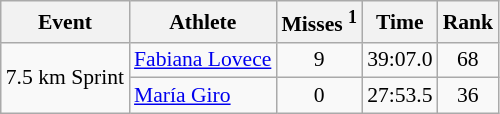<table class="wikitable" style="font-size:90%">
<tr>
<th>Event</th>
<th>Athlete</th>
<th>Misses <sup>1</sup></th>
<th>Time</th>
<th>Rank</th>
</tr>
<tr>
<td rowspan="2">7.5 km Sprint</td>
<td><a href='#'>Fabiana Lovece</a></td>
<td align="center">9</td>
<td align="center">39:07.0</td>
<td align="center">68</td>
</tr>
<tr>
<td><a href='#'>María Giro</a></td>
<td align="center">0</td>
<td align="center">27:53.5</td>
<td align="center">36</td>
</tr>
</table>
